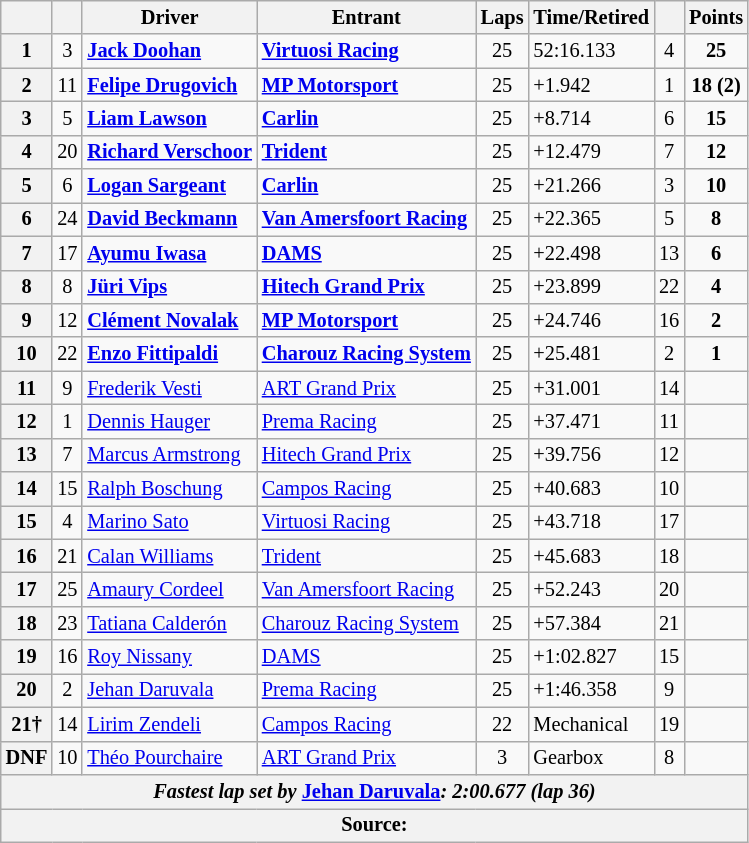<table class="wikitable" style="font-size:85%">
<tr>
<th scope="col"></th>
<th scope="col"></th>
<th scope="col">Driver</th>
<th scope="col">Entrant</th>
<th scope="col">Laps</th>
<th scope="col">Time/Retired</th>
<th scope="col"></th>
<th scope="col">Points</th>
</tr>
<tr>
<th>1</th>
<td align="center">3</td>
<td> <strong><a href='#'>Jack Doohan</a></strong></td>
<td><strong><a href='#'>Virtuosi Racing</a></strong></td>
<td align="center">25</td>
<td>52:16.133</td>
<td align="center">4</td>
<td align="center"><strong>25</strong></td>
</tr>
<tr>
<th>2</th>
<td align="center">11</td>
<td> <strong><a href='#'>Felipe Drugovich</a></strong></td>
<td><strong><a href='#'>MP Motorsport</a></strong></td>
<td align="center">25</td>
<td>+1.942</td>
<td align="center">1</td>
<td align="center"><strong>18 (2)</strong></td>
</tr>
<tr>
<th>3</th>
<td align="center">5</td>
<td> <strong><a href='#'>Liam Lawson</a></strong></td>
<td><strong><a href='#'>Carlin</a></strong></td>
<td align="center">25</td>
<td>+8.714</td>
<td align="center">6</td>
<td align="center"><strong>15</strong></td>
</tr>
<tr>
<th>4</th>
<td align="center">20</td>
<td> <strong><a href='#'>Richard Verschoor</a></strong></td>
<td><strong><a href='#'>Trident</a></strong></td>
<td align="center">25</td>
<td>+12.479</td>
<td align="center">7</td>
<td align="center"><strong>12</strong></td>
</tr>
<tr>
<th>5</th>
<td align="center">6</td>
<td> <strong><a href='#'>Logan Sargeant</a></strong></td>
<td><strong><a href='#'>Carlin</a></strong></td>
<td align="center">25</td>
<td>+21.266</td>
<td align="center">3</td>
<td align="center"><strong>10</strong></td>
</tr>
<tr>
<th>6</th>
<td align="center">24</td>
<td> <strong><a href='#'>David Beckmann</a></strong></td>
<td><strong><a href='#'>Van Amersfoort Racing</a></strong></td>
<td align="center">25</td>
<td>+22.365</td>
<td align="center">5</td>
<td align="center"><strong>8</strong></td>
</tr>
<tr>
<th>7</th>
<td align="center">17</td>
<td> <strong><a href='#'>Ayumu Iwasa</a></strong></td>
<td><strong><a href='#'>DAMS</a></strong></td>
<td align="center">25</td>
<td>+22.498</td>
<td align="center">13</td>
<td align="center"><strong>6</strong></td>
</tr>
<tr>
<th>8</th>
<td align="center">8</td>
<td> <strong><a href='#'>Jüri Vips</a></strong></td>
<td><strong><a href='#'>Hitech Grand Prix</a></strong></td>
<td align="center">25</td>
<td>+23.899</td>
<td align="center">22</td>
<td align="center"><strong>4</strong></td>
</tr>
<tr>
<th>9</th>
<td align="center">12</td>
<td> <strong><a href='#'>Clément Novalak</a></strong></td>
<td><strong><a href='#'>MP Motorsport</a></strong></td>
<td align="center">25</td>
<td>+24.746</td>
<td align="center">16</td>
<td align="center"><strong>2</strong></td>
</tr>
<tr>
<th>10</th>
<td align="center">22</td>
<td> <strong><a href='#'>Enzo Fittipaldi</a></strong></td>
<td><strong><a href='#'>Charouz Racing System</a></strong></td>
<td align="center">25</td>
<td>+25.481</td>
<td align="center">2</td>
<td align="center"><strong>1</strong></td>
</tr>
<tr>
<th>11</th>
<td align="center">9</td>
<td> <a href='#'>Frederik Vesti</a></td>
<td><a href='#'>ART Grand Prix</a></td>
<td align="center">25</td>
<td>+31.001</td>
<td align="center">14</td>
<td align="center"></td>
</tr>
<tr>
<th>12</th>
<td align="center">1</td>
<td> <a href='#'>Dennis Hauger</a></td>
<td><a href='#'>Prema Racing</a></td>
<td align="center">25</td>
<td>+37.471</td>
<td align="center">11</td>
<td align="center"></td>
</tr>
<tr>
<th>13</th>
<td align="center">7</td>
<td> <a href='#'>Marcus Armstrong</a></td>
<td><a href='#'>Hitech Grand Prix</a></td>
<td align="center">25</td>
<td>+39.756</td>
<td align="center">12</td>
<td align="center"></td>
</tr>
<tr>
<th>14</th>
<td align="center">15</td>
<td> <a href='#'>Ralph Boschung</a></td>
<td><a href='#'>Campos Racing</a></td>
<td align="center">25</td>
<td>+40.683</td>
<td align="center">10</td>
<td align="center"></td>
</tr>
<tr>
<th>15</th>
<td align="center">4</td>
<td> <a href='#'>Marino Sato</a></td>
<td><a href='#'>Virtuosi Racing</a></td>
<td align="center">25</td>
<td>+43.718</td>
<td align="center">17</td>
<td align="center"></td>
</tr>
<tr>
<th>16</th>
<td align="center">21</td>
<td> <a href='#'>Calan Williams</a></td>
<td><a href='#'>Trident</a></td>
<td align="center">25</td>
<td>+45.683</td>
<td align="center">18</td>
<td align="center"></td>
</tr>
<tr>
<th>17</th>
<td align="center">25</td>
<td> <a href='#'>Amaury Cordeel</a></td>
<td><a href='#'>Van Amersfoort Racing</a></td>
<td align="center">25</td>
<td>+52.243</td>
<td align="center">20</td>
<td align="center"></td>
</tr>
<tr>
<th>18</th>
<td align="center">23</td>
<td> <a href='#'>Tatiana Calderón</a></td>
<td><a href='#'>Charouz Racing System</a></td>
<td align="center">25</td>
<td>+57.384</td>
<td align="center">21</td>
<td align="center"></td>
</tr>
<tr>
<th>19</th>
<td align="center">16</td>
<td> <a href='#'>Roy Nissany</a></td>
<td><a href='#'>DAMS</a></td>
<td align="center">25</td>
<td>+1:02.827</td>
<td align="center">15</td>
<td align="center"></td>
</tr>
<tr>
<th>20</th>
<td align="center">2</td>
<td> <a href='#'>Jehan Daruvala</a></td>
<td><a href='#'>Prema Racing</a></td>
<td align="center">25</td>
<td>+1:46.358</td>
<td align="center">9</td>
<td align="center"></td>
</tr>
<tr>
<th>21†</th>
<td align="center">14</td>
<td> <a href='#'>Lirim Zendeli</a></td>
<td><a href='#'>Campos Racing</a></td>
<td align="center">22</td>
<td>Mechanical</td>
<td align="center">19</td>
<td align="center"></td>
</tr>
<tr>
<th>DNF</th>
<td align="center">10</td>
<td> <a href='#'>Théo Pourchaire</a></td>
<td><a href='#'>ART Grand Prix</a></td>
<td align="center">3</td>
<td>Gearbox</td>
<td align="center">8</td>
<td align="center"></td>
</tr>
<tr>
<th colspan="8"><em>Fastest lap set by</em>  <a href='#'>Jehan Daruvala</a><em>: 2:00.677 (lap 36)</em></th>
</tr>
<tr>
<th colspan="8">Source:</th>
</tr>
</table>
